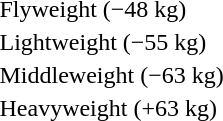<table>
<tr valign="top">
<td>Flyweight (−48 kg)<br></td>
<td></td>
<td></td>
<td></td>
</tr>
<tr valign="top">
<td>Lightweight (−55 kg)<br></td>
<td></td>
<td></td>
<td></td>
</tr>
<tr valign="top">
<td>Middleweight (−63 kg)<br></td>
<td></td>
<td></td>
<td></td>
</tr>
<tr valign="top">
<td>Heavyweight (+63 kg)<br></td>
<td></td>
<td></td>
<td></td>
</tr>
</table>
